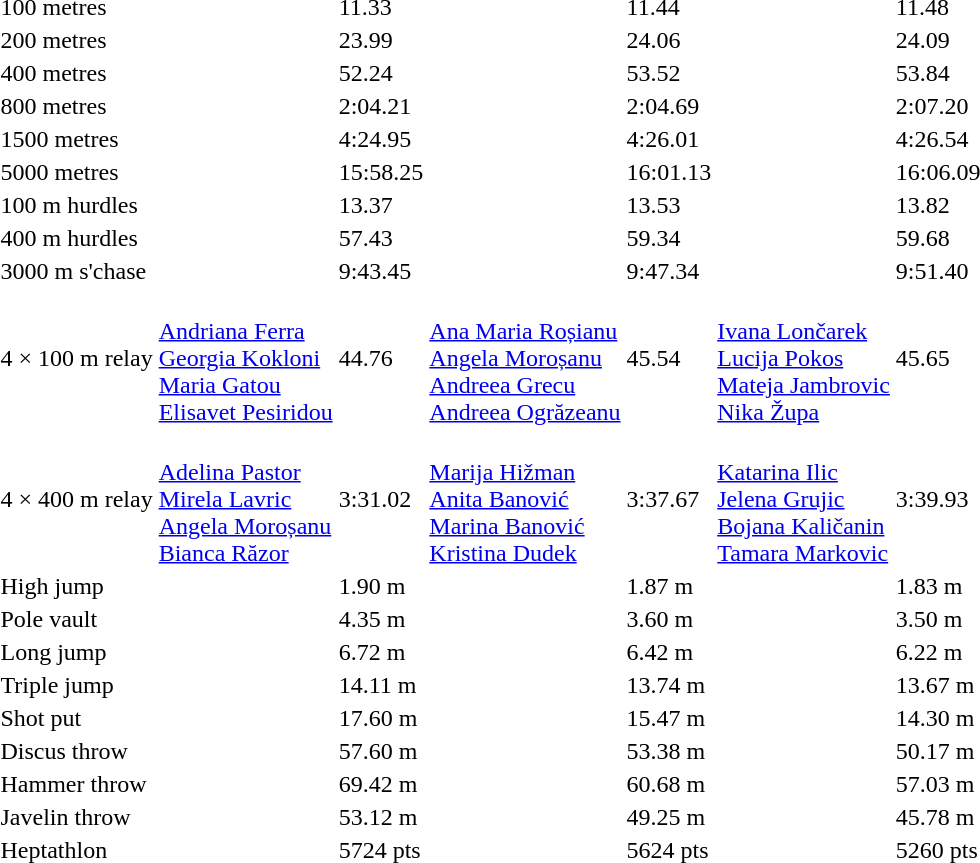<table>
<tr>
<td>100 metres</td>
<td></td>
<td>11.33</td>
<td></td>
<td>11.44</td>
<td></td>
<td>11.48</td>
</tr>
<tr>
<td>200 metres</td>
<td></td>
<td>23.99</td>
<td></td>
<td>24.06</td>
<td></td>
<td>24.09</td>
</tr>
<tr>
<td>400 metres</td>
<td></td>
<td>52.24</td>
<td></td>
<td>53.52</td>
<td></td>
<td>53.84</td>
</tr>
<tr>
<td>800 metres</td>
<td></td>
<td>2:04.21</td>
<td></td>
<td>2:04.69</td>
<td></td>
<td>2:07.20</td>
</tr>
<tr>
<td>1500 metres</td>
<td></td>
<td>4:24.95</td>
<td></td>
<td>4:26.01</td>
<td></td>
<td>4:26.54</td>
</tr>
<tr>
<td>5000 metres</td>
<td></td>
<td>15:58.25</td>
<td></td>
<td>16:01.13</td>
<td></td>
<td>16:06.09</td>
</tr>
<tr>
<td>100 m hurdles</td>
<td></td>
<td>13.37</td>
<td></td>
<td>13.53</td>
<td></td>
<td>13.82</td>
</tr>
<tr>
<td>400 m hurdles</td>
<td></td>
<td>57.43</td>
<td></td>
<td>59.34</td>
<td></td>
<td>59.68</td>
</tr>
<tr>
<td>3000 m s'chase</td>
<td></td>
<td>9:43.45</td>
<td></td>
<td>9:47.34</td>
<td></td>
<td>9:51.40</td>
</tr>
<tr>
<td>4 × 100 m relay</td>
<td><br><a href='#'>Andriana Ferra</a><br><a href='#'>Georgia Kokloni</a><br><a href='#'>Maria Gatou</a><br><a href='#'>Elisavet Pesiridou</a></td>
<td>44.76</td>
<td><br><a href='#'>Ana Maria Roșianu</a><br><a href='#'>Angela Moroșanu</a><br><a href='#'>Andreea Grecu</a><br><a href='#'>Andreea Ogrăzeanu</a></td>
<td>45.54</td>
<td><br><a href='#'>Ivana Lončarek</a><br><a href='#'>Lucija Pokos</a><br><a href='#'>Mateja Jambrovic</a><br><a href='#'>Nika Župa</a></td>
<td>45.65</td>
</tr>
<tr>
<td>4 × 400 m relay</td>
<td><br><a href='#'>Adelina Pastor</a><br><a href='#'>Mirela Lavric</a><br><a href='#'>Angela Moroșanu</a><br><a href='#'>Bianca Răzor</a></td>
<td>3:31.02</td>
<td><br><a href='#'>Marija Hižman</a><br><a href='#'>Anita Banović</a><br><a href='#'>Marina Banović</a><br><a href='#'>Kristina Dudek</a></td>
<td>3:37.67</td>
<td><br><a href='#'>Katarina Ilic</a><br><a href='#'>Jelena Grujic</a><br><a href='#'>Bojana Kaličanin</a><br><a href='#'>Tamara Markovic</a></td>
<td>3:39.93</td>
</tr>
<tr>
<td>High jump</td>
<td></td>
<td>1.90 m</td>
<td></td>
<td>1.87 m</td>
<td></td>
<td>1.83 m</td>
</tr>
<tr>
<td>Pole vault</td>
<td></td>
<td>4.35 m</td>
<td></td>
<td>3.60 m</td>
<td></td>
<td>3.50 m</td>
</tr>
<tr>
<td>Long jump</td>
<td></td>
<td>6.72 m</td>
<td></td>
<td>6.42 m</td>
<td></td>
<td>6.22 m</td>
</tr>
<tr>
<td>Triple jump</td>
<td></td>
<td>14.11 m</td>
<td></td>
<td>13.74 m</td>
<td></td>
<td>13.67 m</td>
</tr>
<tr>
<td>Shot put</td>
<td></td>
<td>17.60 m</td>
<td></td>
<td>15.47 m</td>
<td></td>
<td>14.30 m</td>
</tr>
<tr>
<td>Discus throw</td>
<td></td>
<td>57.60 m</td>
<td></td>
<td>53.38 m</td>
<td></td>
<td>50.17 m</td>
</tr>
<tr>
<td>Hammer throw</td>
<td></td>
<td>69.42 m</td>
<td></td>
<td>60.68 m</td>
<td></td>
<td>57.03 m</td>
</tr>
<tr>
<td>Javelin throw</td>
<td></td>
<td>53.12 m</td>
<td></td>
<td>49.25 m</td>
<td></td>
<td>45.78 m</td>
</tr>
<tr>
<td>Heptathlon</td>
<td></td>
<td>5724 pts</td>
<td></td>
<td>5624 pts</td>
<td></td>
<td>5260 pts</td>
</tr>
</table>
